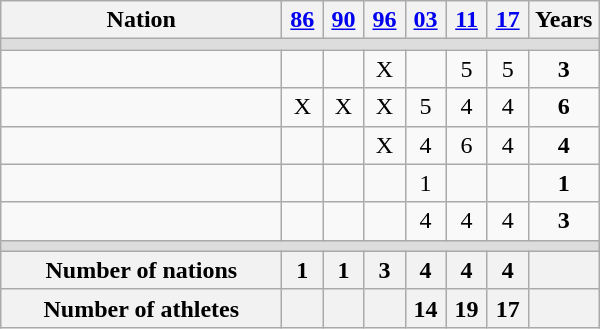<table class=wikitable style="text-align:center">
<tr>
<th width=180>Nation</th>
<th width=20><a href='#'>86</a></th>
<th width=20><a href='#'>90</a></th>
<th width=20><a href='#'>96</a></th>
<th width=20><a href='#'>03</a></th>
<th width=20><a href='#'>11</a></th>
<th width=20><a href='#'>17</a></th>
<th width=40>Years</th>
</tr>
<tr bgcolor=#DDDDDD>
<td colspan=8></td>
</tr>
<tr>
<td align=left></td>
<td></td>
<td></td>
<td>X</td>
<td></td>
<td>5</td>
<td>5</td>
<td><strong>3</strong></td>
</tr>
<tr>
<td align=left></td>
<td>X</td>
<td>X</td>
<td>X</td>
<td>5</td>
<td>4</td>
<td>4</td>
<td><strong>6</strong></td>
</tr>
<tr>
<td align=left></td>
<td></td>
<td></td>
<td>X</td>
<td>4</td>
<td>6</td>
<td>4</td>
<td><strong>4</strong></td>
</tr>
<tr>
<td align=left></td>
<td></td>
<td></td>
<td></td>
<td>1</td>
<td></td>
<td></td>
<td><strong>1</strong></td>
</tr>
<tr>
<td align=left></td>
<td></td>
<td></td>
<td></td>
<td>4</td>
<td>4</td>
<td>4</td>
<td><strong>3</strong></td>
</tr>
<tr bgcolor=#DDDDDD>
<td colspan=8></td>
</tr>
<tr>
<th>Number of nations</th>
<th>1</th>
<th>1</th>
<th>3</th>
<th>4</th>
<th>4</th>
<th>4</th>
<th></th>
</tr>
<tr>
<th>Number of athletes</th>
<th></th>
<th></th>
<th></th>
<th>14</th>
<th>19</th>
<th>17</th>
<th></th>
</tr>
</table>
